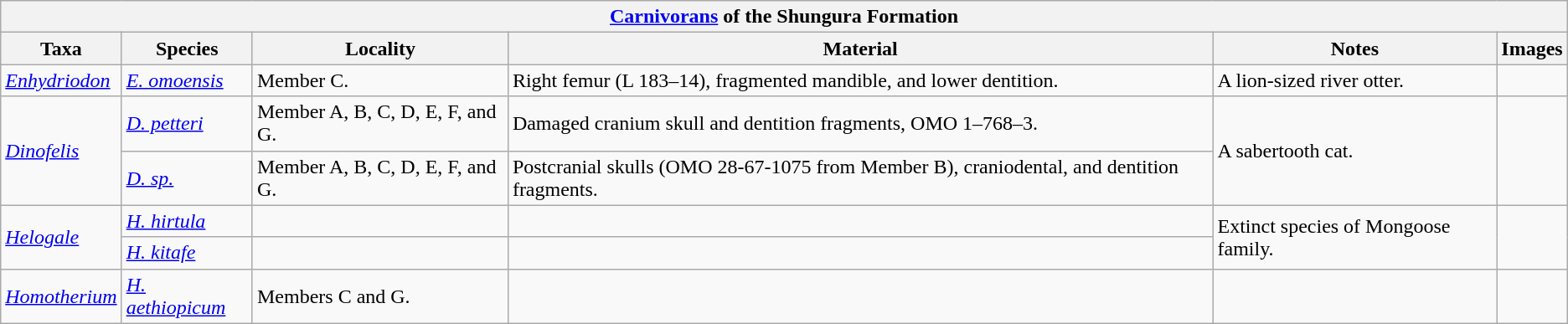<table class="wikitable" align="center">
<tr>
<th colspan="7" align="center"><strong><a href='#'>Carnivorans</a></strong> of the Shungura Formation</th>
</tr>
<tr>
<th>Taxa</th>
<th>Species</th>
<th>Locality</th>
<th>Material</th>
<th>Notes</th>
<th>Images</th>
</tr>
<tr>
<td><em><a href='#'>Enhydriodon</a></em></td>
<td><em><a href='#'>E. omoensis</a></em></td>
<td>Member C.</td>
<td>Right femur (L 183–14), fragmented mandible, and lower dentition.</td>
<td>A lion-sized river otter.</td>
<td></td>
</tr>
<tr>
<td rowspan = "2"><em><a href='#'>Dinofelis</a></em></td>
<td><em><a href='#'>D. petteri</a></em></td>
<td>Member A, B, C, D, E, F, and G.</td>
<td>Damaged cranium skull and dentition fragments, OMO 1–768–3.</td>
<td rowspan = "2">A sabertooth cat.</td>
<td rowspan = "2"></td>
</tr>
<tr>
<td><em><a href='#'>D. sp.</a></em></td>
<td>Member A, B, C, D, E, F, and G.</td>
<td>Postcranial skulls (OMO 28-67-1075 from Member B), craniodental, and dentition fragments.</td>
</tr>
<tr>
<td rowspan = "2"><em><a href='#'>Helogale</a></em></td>
<td><em><a href='#'>H. hirtula</a></em></td>
<td></td>
<td></td>
<td rowspan = "2">Extinct species of Mongoose family.</td>
<td rowspan = "2"></td>
</tr>
<tr>
<td><em><a href='#'>H. kitafe</a></em></td>
<td></td>
<td></td>
</tr>
<tr>
<td><em><a href='#'>Homotherium</a></em></td>
<td><em><a href='#'>H. aethiopicum</a></em></td>
<td>Members C and G.</td>
<td></td>
<td></td>
<td></td>
</tr>
</table>
